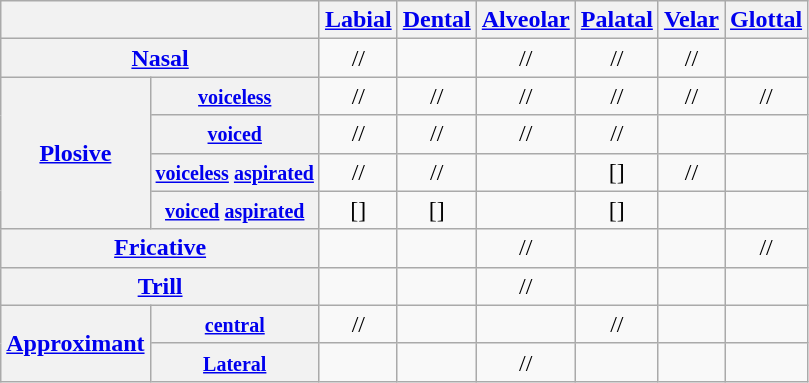<table class="wikitable" style=text-align:center>
<tr>
<th colspan=2></th>
<th><a href='#'>Labial</a></th>
<th><a href='#'>Dental</a></th>
<th><a href='#'>Alveolar</a></th>
<th><a href='#'>Palatal</a></th>
<th><a href='#'>Velar</a></th>
<th><a href='#'>Glottal</a></th>
</tr>
<tr>
<th colspan=2><a href='#'>Nasal</a></th>
<td>//</td>
<td></td>
<td>//</td>
<td>//</td>
<td>//</td>
<td></td>
</tr>
<tr>
<th rowspan=4><a href='#'>Plosive</a></th>
<th><small><a href='#'>voiceless</a></small></th>
<td>//</td>
<td>//</td>
<td>//</td>
<td>//</td>
<td>//</td>
<td>//</td>
</tr>
<tr>
<th><small><a href='#'>voiced</a></small></th>
<td>//</td>
<td>//</td>
<td>//</td>
<td>//</td>
<td></td>
<td></td>
</tr>
<tr>
<th><small><a href='#'>voiceless</a> <a href='#'>aspirated</a></small></th>
<td>//</td>
<td>//</td>
<td></td>
<td>[]</td>
<td>//</td>
<td></td>
</tr>
<tr>
<th><small><a href='#'>voiced</a> <a href='#'>aspirated</a></small></th>
<td>[]</td>
<td>[]</td>
<td></td>
<td>[]</td>
<td></td>
<td></td>
</tr>
<tr>
<th colspan=2><a href='#'>Fricative</a></th>
<td></td>
<td></td>
<td>//</td>
<td></td>
<td></td>
<td>//</td>
</tr>
<tr>
<th colspan=2><a href='#'>Trill</a></th>
<td></td>
<td></td>
<td>//</td>
<td></td>
<td></td>
<td></td>
</tr>
<tr>
<th rowspan=2><a href='#'>Approximant</a></th>
<th><small><a href='#'>central</a></small></th>
<td>//</td>
<td></td>
<td></td>
<td>//</td>
<td></td>
<td></td>
</tr>
<tr>
<th><small><a href='#'>Lateral</a></small></th>
<td></td>
<td></td>
<td>//</td>
<td></td>
<td></td>
<td></td>
</tr>
</table>
